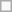<table class="wikitable">
<tr>
<td></td>
</tr>
</table>
